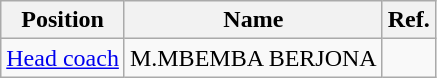<table class="wikitable">
<tr>
<th>Position</th>
<th>Name</th>
<th>Ref.</th>
</tr>
<tr>
<td><a href='#'>Head coach</a></td>
<td>M.MBEMBA BERJONA</td>
<td><br></td>
</tr>
</table>
